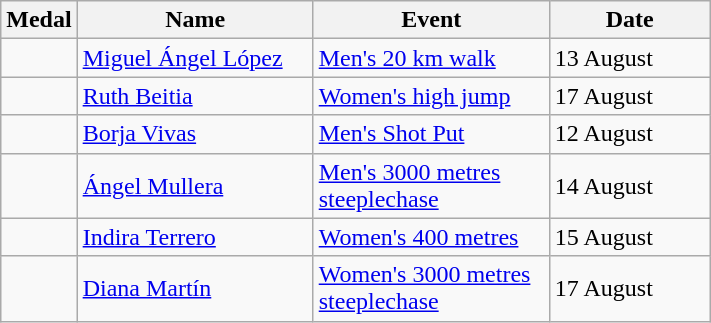<table class="wikitable sortable" style="font-size:100%">
<tr>
<th>Medal</th>
<th width=150>Name</th>
<th width=150>Event</th>
<th width=100>Date</th>
</tr>
<tr>
<td></td>
<td><a href='#'>Miguel Ángel López</a></td>
<td><a href='#'>Men's 20 km walk</a></td>
<td>13 August</td>
</tr>
<tr>
<td></td>
<td><a href='#'>Ruth Beitia</a></td>
<td><a href='#'>Women's high jump</a></td>
<td>17 August</td>
</tr>
<tr>
<td></td>
<td><a href='#'>Borja Vivas</a></td>
<td><a href='#'>Men's Shot Put</a></td>
<td>12 August</td>
</tr>
<tr>
<td></td>
<td><a href='#'>Ángel Mullera</a></td>
<td><a href='#'>Men's 3000 metres steeplechase</a></td>
<td>14 August</td>
</tr>
<tr>
<td></td>
<td><a href='#'>Indira Terrero</a></td>
<td><a href='#'>Women's 400 metres</a></td>
<td>15 August</td>
</tr>
<tr>
<td></td>
<td><a href='#'>Diana Martín</a></td>
<td><a href='#'>Women's 3000 metres steeplechase</a></td>
<td>17 August</td>
</tr>
</table>
